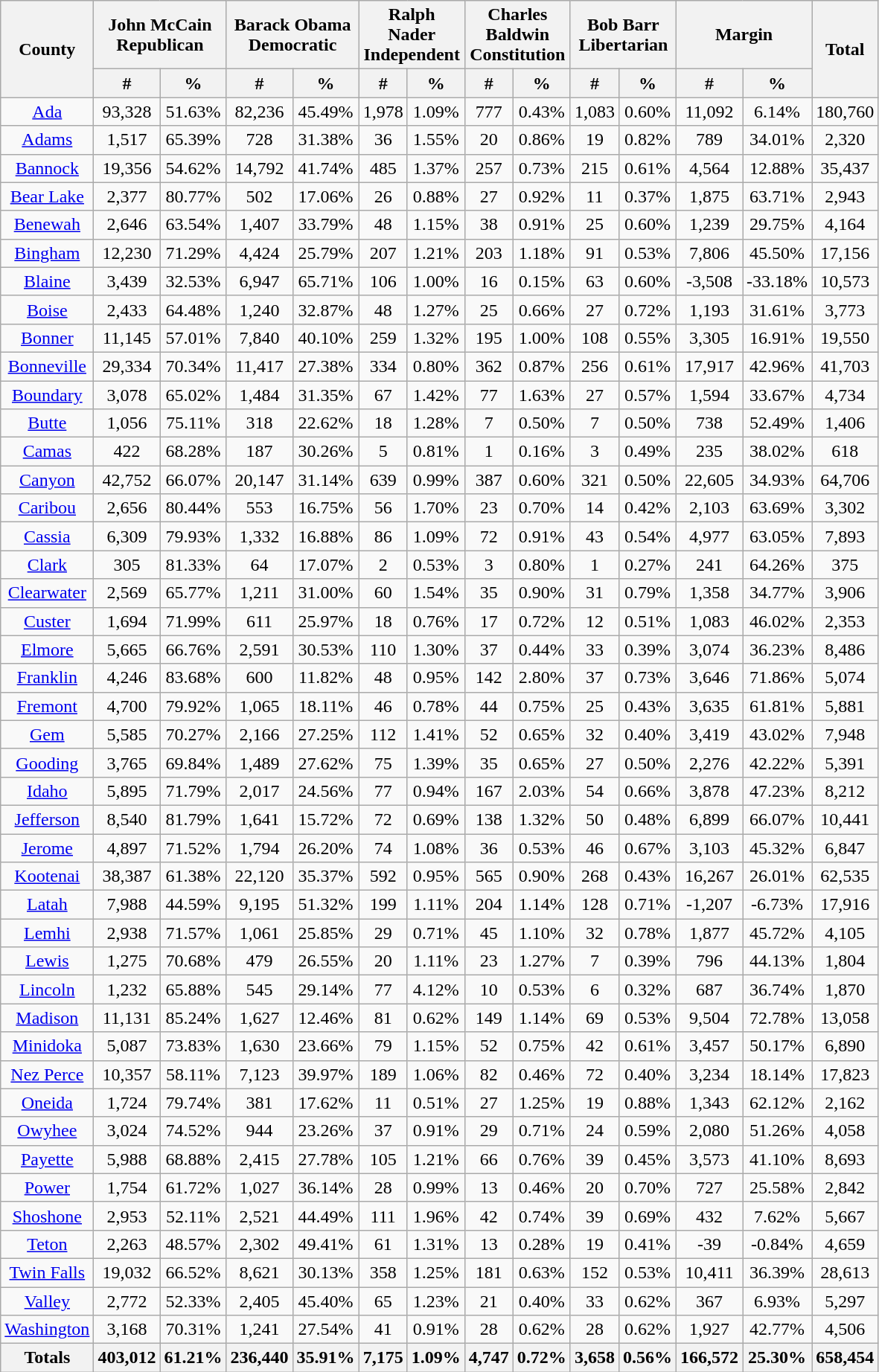<table width="60%" class="wikitable sortable">
<tr>
<th rowspan="2">County</th>
<th colspan="2">John McCain<br>Republican</th>
<th colspan="2">Barack Obama<br>Democratic</th>
<th colspan="2">Ralph Nader<br>Independent</th>
<th colspan="2">Charles Baldwin<br>Constitution</th>
<th colspan="2">Bob Barr<br>Libertarian</th>
<th colspan="2">Margin</th>
<th rowspan="2">Total</th>
</tr>
<tr>
<th style="text-align:center;" data-sort-type="number">#</th>
<th style="text-align:center;" data-sort-type="number">%</th>
<th style="text-align:center;" data-sort-type="number">#</th>
<th style="text-align:center;" data-sort-type="number">%</th>
<th style="text-align:center;" data-sort-type="number">#</th>
<th style="text-align:center;" data-sort-type="number">%</th>
<th style="text-align:center;" data-sort-type="number">#</th>
<th style="text-align:center;" data-sort-type="number">%</th>
<th style="text-align:center;" data-sort-type="number">#</th>
<th style="text-align:center;" data-sort-type="number">%</th>
<th style="text-align:center;" data-sort-type="number">#</th>
<th style="text-align:center;" data-sort-type="number">%</th>
</tr>
<tr style="text-align:center;">
<td><a href='#'>Ada</a></td>
<td>93,328</td>
<td>51.63%</td>
<td>82,236</td>
<td>45.49%</td>
<td>1,978</td>
<td>1.09%</td>
<td>777</td>
<td>0.43%</td>
<td>1,083</td>
<td>0.60%</td>
<td>11,092</td>
<td>6.14%</td>
<td>180,760</td>
</tr>
<tr style="text-align:center;">
<td><a href='#'>Adams</a></td>
<td>1,517</td>
<td>65.39%</td>
<td>728</td>
<td>31.38%</td>
<td>36</td>
<td>1.55%</td>
<td>20</td>
<td>0.86%</td>
<td>19</td>
<td>0.82%</td>
<td>789</td>
<td>34.01%</td>
<td>2,320</td>
</tr>
<tr style="text-align:center;">
<td><a href='#'>Bannock</a></td>
<td>19,356</td>
<td>54.62%</td>
<td>14,792</td>
<td>41.74%</td>
<td>485</td>
<td>1.37%</td>
<td>257</td>
<td>0.73%</td>
<td>215</td>
<td>0.61%</td>
<td>4,564</td>
<td>12.88%</td>
<td>35,437</td>
</tr>
<tr style="text-align:center;">
<td><a href='#'>Bear Lake</a></td>
<td>2,377</td>
<td>80.77%</td>
<td>502</td>
<td>17.06%</td>
<td>26</td>
<td>0.88%</td>
<td>27</td>
<td>0.92%</td>
<td>11</td>
<td>0.37%</td>
<td>1,875</td>
<td>63.71%</td>
<td>2,943</td>
</tr>
<tr style="text-align:center;">
<td><a href='#'>Benewah</a></td>
<td>2,646</td>
<td>63.54%</td>
<td>1,407</td>
<td>33.79%</td>
<td>48</td>
<td>1.15%</td>
<td>38</td>
<td>0.91%</td>
<td>25</td>
<td>0.60%</td>
<td>1,239</td>
<td>29.75%</td>
<td>4,164</td>
</tr>
<tr style="text-align:center;">
<td><a href='#'>Bingham</a></td>
<td>12,230</td>
<td>71.29%</td>
<td>4,424</td>
<td>25.79%</td>
<td>207</td>
<td>1.21%</td>
<td>203</td>
<td>1.18%</td>
<td>91</td>
<td>0.53%</td>
<td>7,806</td>
<td>45.50%</td>
<td>17,156</td>
</tr>
<tr style="text-align:center;">
<td><a href='#'>Blaine</a></td>
<td>3,439</td>
<td>32.53%</td>
<td>6,947</td>
<td>65.71%</td>
<td>106</td>
<td>1.00%</td>
<td>16</td>
<td>0.15%</td>
<td>63</td>
<td>0.60%</td>
<td>-3,508</td>
<td>-33.18%</td>
<td>10,573</td>
</tr>
<tr style="text-align:center;">
<td><a href='#'>Boise</a></td>
<td>2,433</td>
<td>64.48%</td>
<td>1,240</td>
<td>32.87%</td>
<td>48</td>
<td>1.27%</td>
<td>25</td>
<td>0.66%</td>
<td>27</td>
<td>0.72%</td>
<td>1,193</td>
<td>31.61%</td>
<td>3,773</td>
</tr>
<tr style="text-align:center;">
<td><a href='#'>Bonner</a></td>
<td>11,145</td>
<td>57.01%</td>
<td>7,840</td>
<td>40.10%</td>
<td>259</td>
<td>1.32%</td>
<td>195</td>
<td>1.00%</td>
<td>108</td>
<td>0.55%</td>
<td>3,305</td>
<td>16.91%</td>
<td>19,550</td>
</tr>
<tr style="text-align:center;">
<td><a href='#'>Bonneville</a></td>
<td>29,334</td>
<td>70.34%</td>
<td>11,417</td>
<td>27.38%</td>
<td>334</td>
<td>0.80%</td>
<td>362</td>
<td>0.87%</td>
<td>256</td>
<td>0.61%</td>
<td>17,917</td>
<td>42.96%</td>
<td>41,703</td>
</tr>
<tr style="text-align:center;">
<td><a href='#'>Boundary</a></td>
<td>3,078</td>
<td>65.02%</td>
<td>1,484</td>
<td>31.35%</td>
<td>67</td>
<td>1.42%</td>
<td>77</td>
<td>1.63%</td>
<td>27</td>
<td>0.57%</td>
<td>1,594</td>
<td>33.67%</td>
<td>4,734</td>
</tr>
<tr style="text-align:center;">
<td><a href='#'>Butte</a></td>
<td>1,056</td>
<td>75.11%</td>
<td>318</td>
<td>22.62%</td>
<td>18</td>
<td>1.28%</td>
<td>7</td>
<td>0.50%</td>
<td>7</td>
<td>0.50%</td>
<td>738</td>
<td>52.49%</td>
<td>1,406</td>
</tr>
<tr style="text-align:center;">
<td><a href='#'>Camas</a></td>
<td>422</td>
<td>68.28%</td>
<td>187</td>
<td>30.26%</td>
<td>5</td>
<td>0.81%</td>
<td>1</td>
<td>0.16%</td>
<td>3</td>
<td>0.49%</td>
<td>235</td>
<td>38.02%</td>
<td>618</td>
</tr>
<tr style="text-align:center;">
<td><a href='#'>Canyon</a></td>
<td>42,752</td>
<td>66.07%</td>
<td>20,147</td>
<td>31.14%</td>
<td>639</td>
<td>0.99%</td>
<td>387</td>
<td>0.60%</td>
<td>321</td>
<td>0.50%</td>
<td>22,605</td>
<td>34.93%</td>
<td>64,706</td>
</tr>
<tr style="text-align:center;">
<td><a href='#'>Caribou</a></td>
<td>2,656</td>
<td>80.44%</td>
<td>553</td>
<td>16.75%</td>
<td>56</td>
<td>1.70%</td>
<td>23</td>
<td>0.70%</td>
<td>14</td>
<td>0.42%</td>
<td>2,103</td>
<td>63.69%</td>
<td>3,302</td>
</tr>
<tr style="text-align:center;">
<td><a href='#'>Cassia</a></td>
<td>6,309</td>
<td>79.93%</td>
<td>1,332</td>
<td>16.88%</td>
<td>86</td>
<td>1.09%</td>
<td>72</td>
<td>0.91%</td>
<td>43</td>
<td>0.54%</td>
<td>4,977</td>
<td>63.05%</td>
<td>7,893</td>
</tr>
<tr style="text-align:center;">
<td><a href='#'>Clark</a></td>
<td>305</td>
<td>81.33%</td>
<td>64</td>
<td>17.07%</td>
<td>2</td>
<td>0.53%</td>
<td>3</td>
<td>0.80%</td>
<td>1</td>
<td>0.27%</td>
<td>241</td>
<td>64.26%</td>
<td>375</td>
</tr>
<tr style="text-align:center;">
<td><a href='#'>Clearwater</a></td>
<td>2,569</td>
<td>65.77%</td>
<td>1,211</td>
<td>31.00%</td>
<td>60</td>
<td>1.54%</td>
<td>35</td>
<td>0.90%</td>
<td>31</td>
<td>0.79%</td>
<td>1,358</td>
<td>34.77%</td>
<td>3,906</td>
</tr>
<tr style="text-align:center;">
<td><a href='#'>Custer</a></td>
<td>1,694</td>
<td>71.99%</td>
<td>611</td>
<td>25.97%</td>
<td>18</td>
<td>0.76%</td>
<td>17</td>
<td>0.72%</td>
<td>12</td>
<td>0.51%</td>
<td>1,083</td>
<td>46.02%</td>
<td>2,353</td>
</tr>
<tr style="text-align:center;">
<td><a href='#'>Elmore</a></td>
<td>5,665</td>
<td>66.76%</td>
<td>2,591</td>
<td>30.53%</td>
<td>110</td>
<td>1.30%</td>
<td>37</td>
<td>0.44%</td>
<td>33</td>
<td>0.39%</td>
<td>3,074</td>
<td>36.23%</td>
<td>8,486</td>
</tr>
<tr style="text-align:center;">
<td><a href='#'>Franklin</a></td>
<td>4,246</td>
<td>83.68%</td>
<td>600</td>
<td>11.82%</td>
<td>48</td>
<td>0.95%</td>
<td>142</td>
<td>2.80%</td>
<td>37</td>
<td>0.73%</td>
<td>3,646</td>
<td>71.86%</td>
<td>5,074</td>
</tr>
<tr style="text-align:center;">
<td><a href='#'>Fremont</a></td>
<td>4,700</td>
<td>79.92%</td>
<td>1,065</td>
<td>18.11%</td>
<td>46</td>
<td>0.78%</td>
<td>44</td>
<td>0.75%</td>
<td>25</td>
<td>0.43%</td>
<td>3,635</td>
<td>61.81%</td>
<td>5,881</td>
</tr>
<tr style="text-align:center;">
<td><a href='#'>Gem</a></td>
<td>5,585</td>
<td>70.27%</td>
<td>2,166</td>
<td>27.25%</td>
<td>112</td>
<td>1.41%</td>
<td>52</td>
<td>0.65%</td>
<td>32</td>
<td>0.40%</td>
<td>3,419</td>
<td>43.02%</td>
<td>7,948</td>
</tr>
<tr style="text-align:center;">
<td><a href='#'>Gooding</a></td>
<td>3,765</td>
<td>69.84%</td>
<td>1,489</td>
<td>27.62%</td>
<td>75</td>
<td>1.39%</td>
<td>35</td>
<td>0.65%</td>
<td>27</td>
<td>0.50%</td>
<td>2,276</td>
<td>42.22%</td>
<td>5,391</td>
</tr>
<tr style="text-align:center;">
<td><a href='#'>Idaho</a></td>
<td>5,895</td>
<td>71.79%</td>
<td>2,017</td>
<td>24.56%</td>
<td>77</td>
<td>0.94%</td>
<td>167</td>
<td>2.03%</td>
<td>54</td>
<td>0.66%</td>
<td>3,878</td>
<td>47.23%</td>
<td>8,212</td>
</tr>
<tr style="text-align:center;">
<td><a href='#'>Jefferson</a></td>
<td>8,540</td>
<td>81.79%</td>
<td>1,641</td>
<td>15.72%</td>
<td>72</td>
<td>0.69%</td>
<td>138</td>
<td>1.32%</td>
<td>50</td>
<td>0.48%</td>
<td>6,899</td>
<td>66.07%</td>
<td>10,441</td>
</tr>
<tr style="text-align:center;">
<td><a href='#'>Jerome</a></td>
<td>4,897</td>
<td>71.52%</td>
<td>1,794</td>
<td>26.20%</td>
<td>74</td>
<td>1.08%</td>
<td>36</td>
<td>0.53%</td>
<td>46</td>
<td>0.67%</td>
<td>3,103</td>
<td>45.32%</td>
<td>6,847</td>
</tr>
<tr style="text-align:center;">
<td><a href='#'>Kootenai</a></td>
<td>38,387</td>
<td>61.38%</td>
<td>22,120</td>
<td>35.37%</td>
<td>592</td>
<td>0.95%</td>
<td>565</td>
<td>0.90%</td>
<td>268</td>
<td>0.43%</td>
<td>16,267</td>
<td>26.01%</td>
<td>62,535</td>
</tr>
<tr style="text-align:center;">
<td><a href='#'>Latah</a></td>
<td>7,988</td>
<td>44.59%</td>
<td>9,195</td>
<td>51.32%</td>
<td>199</td>
<td>1.11%</td>
<td>204</td>
<td>1.14%</td>
<td>128</td>
<td>0.71%</td>
<td>-1,207</td>
<td>-6.73%</td>
<td>17,916</td>
</tr>
<tr style="text-align:center;">
<td><a href='#'>Lemhi</a></td>
<td>2,938</td>
<td>71.57%</td>
<td>1,061</td>
<td>25.85%</td>
<td>29</td>
<td>0.71%</td>
<td>45</td>
<td>1.10%</td>
<td>32</td>
<td>0.78%</td>
<td>1,877</td>
<td>45.72%</td>
<td>4,105</td>
</tr>
<tr style="text-align:center;">
<td><a href='#'>Lewis</a></td>
<td>1,275</td>
<td>70.68%</td>
<td>479</td>
<td>26.55%</td>
<td>20</td>
<td>1.11%</td>
<td>23</td>
<td>1.27%</td>
<td>7</td>
<td>0.39%</td>
<td>796</td>
<td>44.13%</td>
<td>1,804</td>
</tr>
<tr style="text-align:center;">
<td><a href='#'>Lincoln</a></td>
<td>1,232</td>
<td>65.88%</td>
<td>545</td>
<td>29.14%</td>
<td>77</td>
<td>4.12%</td>
<td>10</td>
<td>0.53%</td>
<td>6</td>
<td>0.32%</td>
<td>687</td>
<td>36.74%</td>
<td>1,870</td>
</tr>
<tr style="text-align:center;">
<td><a href='#'>Madison</a></td>
<td>11,131</td>
<td>85.24%</td>
<td>1,627</td>
<td>12.46%</td>
<td>81</td>
<td>0.62%</td>
<td>149</td>
<td>1.14%</td>
<td>69</td>
<td>0.53%</td>
<td>9,504</td>
<td>72.78%</td>
<td>13,058</td>
</tr>
<tr style="text-align:center;">
<td><a href='#'>Minidoka</a></td>
<td>5,087</td>
<td>73.83%</td>
<td>1,630</td>
<td>23.66%</td>
<td>79</td>
<td>1.15%</td>
<td>52</td>
<td>0.75%</td>
<td>42</td>
<td>0.61%</td>
<td>3,457</td>
<td>50.17%</td>
<td>6,890</td>
</tr>
<tr style="text-align:center;">
<td><a href='#'>Nez Perce</a></td>
<td>10,357</td>
<td>58.11%</td>
<td>7,123</td>
<td>39.97%</td>
<td>189</td>
<td>1.06%</td>
<td>82</td>
<td>0.46%</td>
<td>72</td>
<td>0.40%</td>
<td>3,234</td>
<td>18.14%</td>
<td>17,823</td>
</tr>
<tr style="text-align:center;">
<td><a href='#'>Oneida</a></td>
<td>1,724</td>
<td>79.74%</td>
<td>381</td>
<td>17.62%</td>
<td>11</td>
<td>0.51%</td>
<td>27</td>
<td>1.25%</td>
<td>19</td>
<td>0.88%</td>
<td>1,343</td>
<td>62.12%</td>
<td>2,162</td>
</tr>
<tr style="text-align:center;">
<td><a href='#'>Owyhee</a></td>
<td>3,024</td>
<td>74.52%</td>
<td>944</td>
<td>23.26%</td>
<td>37</td>
<td>0.91%</td>
<td>29</td>
<td>0.71%</td>
<td>24</td>
<td>0.59%</td>
<td>2,080</td>
<td>51.26%</td>
<td>4,058</td>
</tr>
<tr style="text-align:center;">
<td><a href='#'>Payette</a></td>
<td>5,988</td>
<td>68.88%</td>
<td>2,415</td>
<td>27.78%</td>
<td>105</td>
<td>1.21%</td>
<td>66</td>
<td>0.76%</td>
<td>39</td>
<td>0.45%</td>
<td>3,573</td>
<td>41.10%</td>
<td>8,693</td>
</tr>
<tr style="text-align:center;">
<td><a href='#'>Power</a></td>
<td>1,754</td>
<td>61.72%</td>
<td>1,027</td>
<td>36.14%</td>
<td>28</td>
<td>0.99%</td>
<td>13</td>
<td>0.46%</td>
<td>20</td>
<td>0.70%</td>
<td>727</td>
<td>25.58%</td>
<td>2,842</td>
</tr>
<tr style="text-align:center;">
<td><a href='#'>Shoshone</a></td>
<td>2,953</td>
<td>52.11%</td>
<td>2,521</td>
<td>44.49%</td>
<td>111</td>
<td>1.96%</td>
<td>42</td>
<td>0.74%</td>
<td>39</td>
<td>0.69%</td>
<td>432</td>
<td>7.62%</td>
<td>5,667</td>
</tr>
<tr style="text-align:center;">
<td><a href='#'>Teton</a></td>
<td>2,263</td>
<td>48.57%</td>
<td>2,302</td>
<td>49.41%</td>
<td>61</td>
<td>1.31%</td>
<td>13</td>
<td>0.28%</td>
<td>19</td>
<td>0.41%</td>
<td>-39</td>
<td>-0.84%</td>
<td>4,659</td>
</tr>
<tr style="text-align:center;">
<td><a href='#'>Twin Falls</a></td>
<td>19,032</td>
<td>66.52%</td>
<td>8,621</td>
<td>30.13%</td>
<td>358</td>
<td>1.25%</td>
<td>181</td>
<td>0.63%</td>
<td>152</td>
<td>0.53%</td>
<td>10,411</td>
<td>36.39%</td>
<td>28,613</td>
</tr>
<tr style="text-align:center;">
<td><a href='#'>Valley</a></td>
<td>2,772</td>
<td>52.33%</td>
<td>2,405</td>
<td>45.40%</td>
<td>65</td>
<td>1.23%</td>
<td>21</td>
<td>0.40%</td>
<td>33</td>
<td>0.62%</td>
<td>367</td>
<td>6.93%</td>
<td>5,297</td>
</tr>
<tr style="text-align:center;">
<td><a href='#'>Washington</a></td>
<td>3,168</td>
<td>70.31%</td>
<td>1,241</td>
<td>27.54%</td>
<td>41</td>
<td>0.91%</td>
<td>28</td>
<td>0.62%</td>
<td>28</td>
<td>0.62%</td>
<td>1,927</td>
<td>42.77%</td>
<td>4,506</td>
</tr>
<tr>
<th>Totals</th>
<th>403,012</th>
<th>61.21%</th>
<th>236,440</th>
<th>35.91%</th>
<th>7,175</th>
<th>1.09%</th>
<th>4,747</th>
<th>0.72%</th>
<th>3,658</th>
<th>0.56%</th>
<th>166,572</th>
<th>25.30%</th>
<th>658,454</th>
</tr>
</table>
